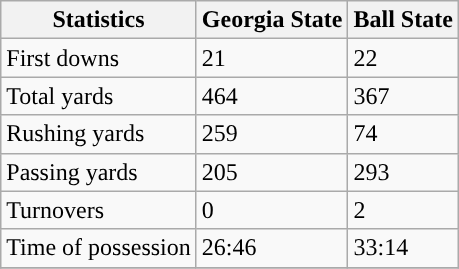<table class="wikitable">
<tr>
<th>Statistics</th>
<th>Georgia State</th>
<th>Ball State</th>
</tr>
<tr>
<td>First downs</td>
<td>21</td>
<td>22</td>
</tr>
<tr>
<td>Total yards</td>
<td>464</td>
<td>367</td>
</tr>
<tr>
<td>Rushing yards</td>
<td>259</td>
<td>74</td>
</tr>
<tr>
<td>Passing yards</td>
<td>205</td>
<td>293</td>
</tr>
<tr>
<td>Turnovers</td>
<td>0</td>
<td>2</td>
</tr>
<tr>
<td>Time of possession</td>
<td>26:46</td>
<td>33:14</td>
</tr>
<tr>
</tr>
</table>
